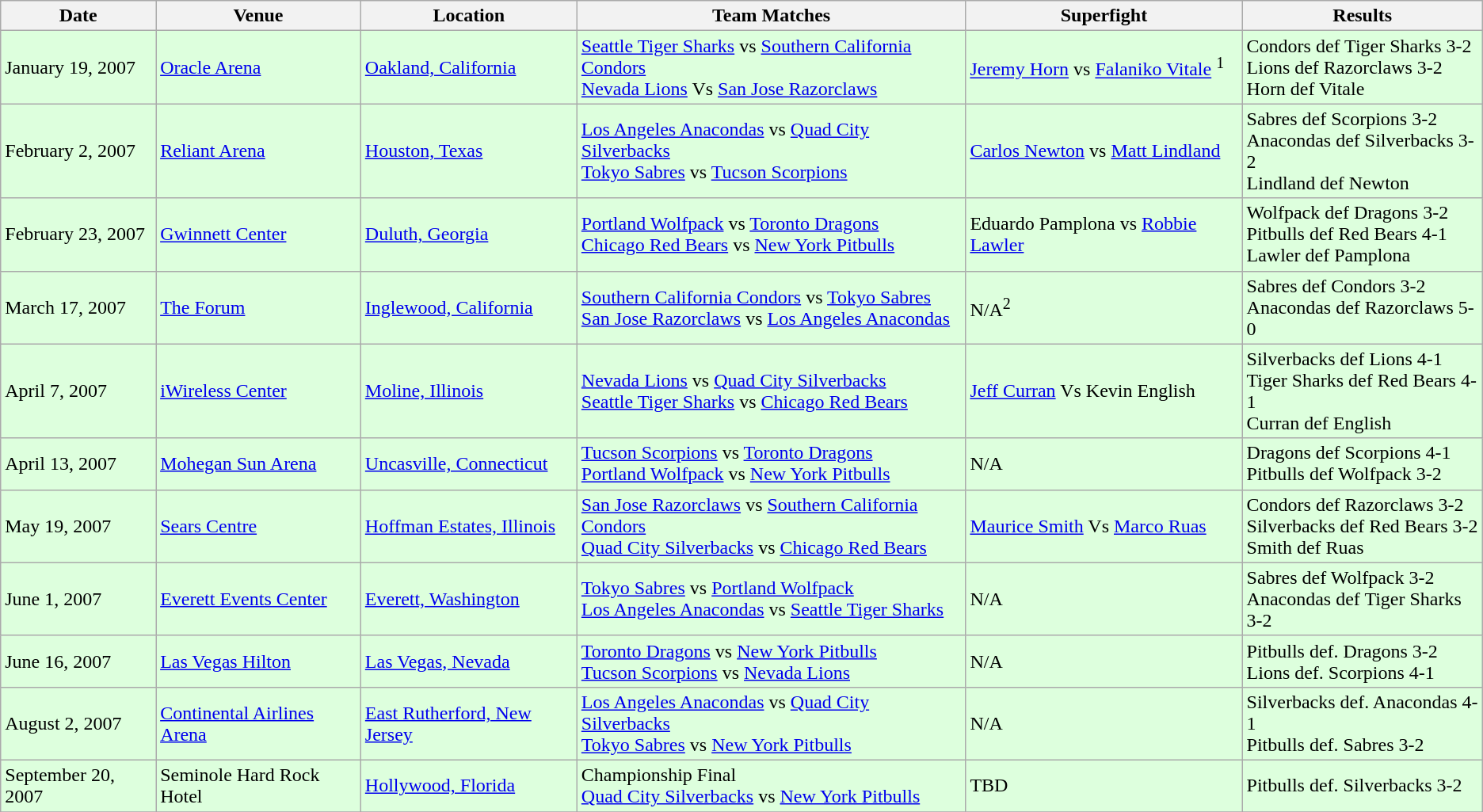<table class="wikitable">
<tr>
<th>Date</th>
<th>Venue</th>
<th>Location</th>
<th>Team Matches</th>
<th>Superfight</th>
<th>Results</th>
</tr>
<tr style="background: #ddffdd;">
<td>January 19, 2007</td>
<td><a href='#'>Oracle Arena</a></td>
<td><a href='#'>Oakland, California</a></td>
<td><a href='#'>Seattle Tiger Sharks</a> vs <a href='#'>Southern California Condors</a> <br> <a href='#'>Nevada Lions</a> Vs <a href='#'>San Jose Razorclaws</a></td>
<td><a href='#'>Jeremy Horn</a> vs <a href='#'>Falaniko Vitale</a> <sup>1</sup></td>
<td>Condors def Tiger Sharks 3-2 <br> Lions def Razorclaws 3-2 <br> Horn def Vitale</td>
</tr>
<tr style="background: #ddffdd;">
<td>February 2, 2007</td>
<td><a href='#'>Reliant Arena</a></td>
<td><a href='#'>Houston, Texas</a></td>
<td><a href='#'>Los Angeles Anacondas</a> vs <a href='#'>Quad City Silverbacks</a> <br> <a href='#'>Tokyo Sabres</a> vs <a href='#'>Tucson Scorpions</a></td>
<td><a href='#'>Carlos Newton</a> vs <a href='#'>Matt Lindland</a></td>
<td>Sabres def Scorpions 3-2 <br> Anacondas def Silverbacks 3-2 <br> Lindland def Newton</td>
</tr>
<tr style="background: #ddffdd;">
<td>February 23, 2007</td>
<td><a href='#'>Gwinnett Center</a></td>
<td><a href='#'>Duluth, Georgia</a></td>
<td><a href='#'>Portland Wolfpack</a> vs <a href='#'>Toronto Dragons</a> <br> <a href='#'>Chicago Red Bears</a> vs <a href='#'>New York Pitbulls</a></td>
<td>Eduardo Pamplona vs <a href='#'>Robbie Lawler</a></td>
<td>Wolfpack def Dragons 3-2 <br> Pitbulls def Red Bears 4-1 <br> Lawler def Pamplona</td>
</tr>
<tr style="background: #ddffdd;">
<td>March 17, 2007</td>
<td><a href='#'>The Forum</a></td>
<td><a href='#'>Inglewood, California</a></td>
<td><a href='#'>Southern California Condors</a> vs <a href='#'>Tokyo Sabres</a> <br> <a href='#'>San Jose Razorclaws</a> vs <a href='#'>Los Angeles Anacondas</a></td>
<td>N/A<sup>2</sup></td>
<td>Sabres def Condors 3-2 <br> Anacondas def Razorclaws 5-0</td>
</tr>
<tr style="background: #ddffdd;">
<td>April 7, 2007</td>
<td><a href='#'>iWireless Center</a></td>
<td><a href='#'>Moline, Illinois</a></td>
<td><a href='#'>Nevada Lions</a> vs <a href='#'>Quad City Silverbacks</a> <br> <a href='#'>Seattle Tiger Sharks</a> vs <a href='#'>Chicago Red Bears</a></td>
<td><a href='#'>Jeff Curran</a> Vs Kevin English</td>
<td>Silverbacks def Lions 4-1 <br> Tiger Sharks def Red Bears 4-1 <br> Curran def English</td>
</tr>
<tr style="background: #ddffdd;">
<td>April 13, 2007</td>
<td><a href='#'>Mohegan Sun Arena</a></td>
<td><a href='#'>Uncasville, Connecticut</a></td>
<td><a href='#'>Tucson Scorpions</a> vs <a href='#'>Toronto Dragons</a> <br> <a href='#'>Portland Wolfpack</a> vs <a href='#'>New York Pitbulls</a></td>
<td>N/A</td>
<td>Dragons def Scorpions 4-1 <br> Pitbulls def Wolfpack 3-2</td>
</tr>
<tr style="background: #ddffdd;">
<td>May 19, 2007</td>
<td><a href='#'>Sears Centre</a></td>
<td><a href='#'>Hoffman Estates, Illinois</a></td>
<td><a href='#'>San Jose Razorclaws</a> vs <a href='#'>Southern California Condors</a> <br> <a href='#'>Quad City Silverbacks</a> vs <a href='#'>Chicago Red Bears</a></td>
<td><a href='#'>Maurice Smith</a> Vs <a href='#'>Marco Ruas</a></td>
<td>Condors def Razorclaws 3-2 <br> Silverbacks def Red Bears 3-2 <br> Smith def Ruas</td>
</tr>
<tr style="background: #ddffdd;">
<td>June 1, 2007</td>
<td><a href='#'>Everett Events Center</a></td>
<td><a href='#'>Everett, Washington</a></td>
<td><a href='#'>Tokyo Sabres</a> vs <a href='#'>Portland Wolfpack</a> <br> <a href='#'>Los Angeles Anacondas</a> vs <a href='#'>Seattle Tiger Sharks</a></td>
<td>N/A</td>
<td>Sabres def Wolfpack 3-2 <br> Anacondas def Tiger Sharks 3-2</td>
</tr>
<tr style="background: #ddffdd;">
<td>June 16, 2007</td>
<td><a href='#'>Las Vegas Hilton</a></td>
<td><a href='#'>Las Vegas, Nevada</a></td>
<td><a href='#'>Toronto Dragons</a> vs <a href='#'>New York Pitbulls</a> <br> <a href='#'>Tucson Scorpions</a> vs <a href='#'>Nevada Lions</a></td>
<td>N/A</td>
<td>Pitbulls def. Dragons 3-2 <br> Lions def. Scorpions 4-1</td>
</tr>
<tr style="background: #ddffdd;">
<td>August 2, 2007</td>
<td><a href='#'>Continental Airlines Arena</a></td>
<td><a href='#'>East Rutherford, New Jersey</a></td>
<td><a href='#'>Los Angeles Anacondas</a> vs <a href='#'>Quad City Silverbacks</a> <br> <a href='#'>Tokyo Sabres</a> vs <a href='#'>New York Pitbulls</a></td>
<td>N/A</td>
<td>Silverbacks def. Anacondas 4-1 <br> Pitbulls def. Sabres 3-2</td>
</tr>
<tr style="background: #ddffdd;">
<td>September 20, 2007</td>
<td>Seminole Hard Rock Hotel</td>
<td><a href='#'>Hollywood, Florida</a></td>
<td>Championship Final <br> <a href='#'>Quad City Silverbacks</a> vs <a href='#'>New York Pitbulls</a></td>
<td>TBD</td>
<td>Pitbulls def. Silverbacks 3-2</td>
</tr>
<tr style="background: #ddffdd;">
</tr>
</table>
